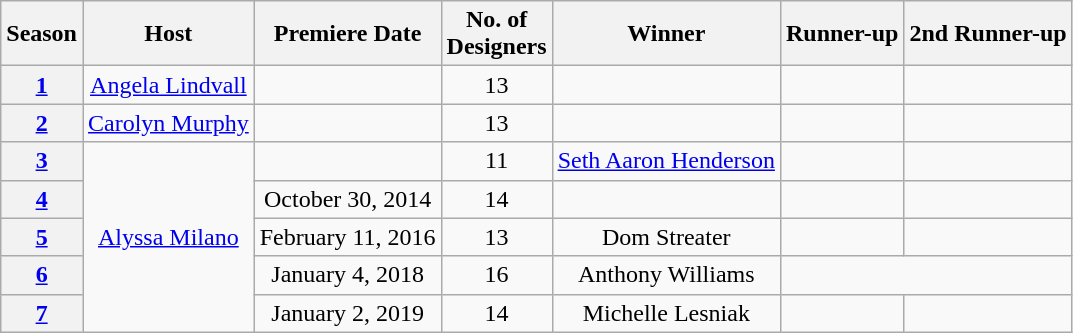<table class="wikitable mw-collapsible mw-collapsed" style="text-align:center;">
<tr>
<th>Season</th>
<th>Host</th>
<th>Premiere Date</th>
<th>No. of<br>Designers</th>
<th>Winner</th>
<th>Runner-up</th>
<th>2nd Runner-up</th>
</tr>
<tr>
<th><strong><a href='#'>1</a></strong></th>
<td><a href='#'>Angela Lindvall</a></td>
<td></td>
<td>13</td>
<td></td>
<td></td>
<td></td>
</tr>
<tr>
<th><strong><a href='#'>2</a></strong></th>
<td><a href='#'>Carolyn Murphy</a></td>
<td></td>
<td>13</td>
<td></td>
<td></td>
<td></td>
</tr>
<tr>
<th><strong><a href='#'>3</a></strong></th>
<td rowspan=5><a href='#'>Alyssa Milano</a></td>
<td></td>
<td>11</td>
<td><a href='#'>Seth Aaron Henderson</a></td>
<td></td>
<td></td>
</tr>
<tr>
<th><strong><a href='#'>4</a></strong></th>
<td>October 30, 2014</td>
<td>14</td>
<td></td>
<td></td>
<td></td>
</tr>
<tr>
<th><strong><a href='#'>5</a></strong></th>
<td>February 11, 2016</td>
<td>13</td>
<td>Dom Streater</td>
<td></td>
<td></td>
</tr>
<tr>
<th><strong><a href='#'>6</a></strong></th>
<td>January 4, 2018</td>
<td>16</td>
<td>Anthony Williams</td>
<td colspan="2"></td>
</tr>
<tr>
<th><strong><a href='#'>7</a></strong></th>
<td>January 2, 2019</td>
<td>14</td>
<td>Michelle Lesniak</td>
<td></td>
<td></td>
</tr>
</table>
